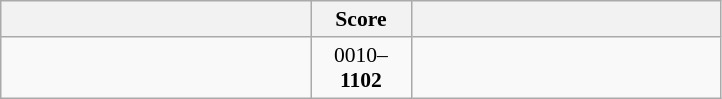<table class="wikitable" style="text-align: center; font-size:90% ">
<tr>
<th align="right" width="200"></th>
<th width="60">Score</th>
<th align="left" width="200"></th>
</tr>
<tr>
<td align="left"></td>
<td>0010–<strong>1102</strong></td>
<td align="left"><strong></strong></td>
</tr>
</table>
